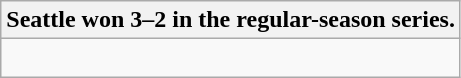<table class="wikitable collapsible collapsed">
<tr>
<th>Seattle won 3–2 in the regular-season series.</th>
</tr>
<tr>
<td><br>



</td>
</tr>
</table>
